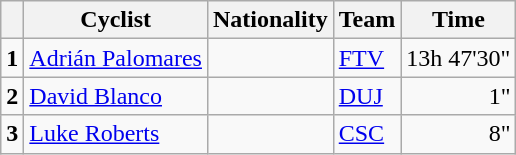<table class="wikitable">
<tr>
<th></th>
<th>Cyclist</th>
<th>Nationality</th>
<th>Team</th>
<th>Time</th>
</tr>
<tr>
<td><strong>1</strong></td>
<td><a href='#'>Adrián Palomares</a></td>
<td></td>
<td><a href='#'>FTV</a></td>
<td align="right">13h 47'30"</td>
</tr>
<tr>
<td><strong>2</strong></td>
<td><a href='#'>David Blanco</a></td>
<td></td>
<td><a href='#'>DUJ</a></td>
<td align="right">1"</td>
</tr>
<tr>
<td><strong>3</strong></td>
<td><a href='#'>Luke Roberts</a></td>
<td></td>
<td><a href='#'>CSC</a></td>
<td align="right">8"</td>
</tr>
</table>
